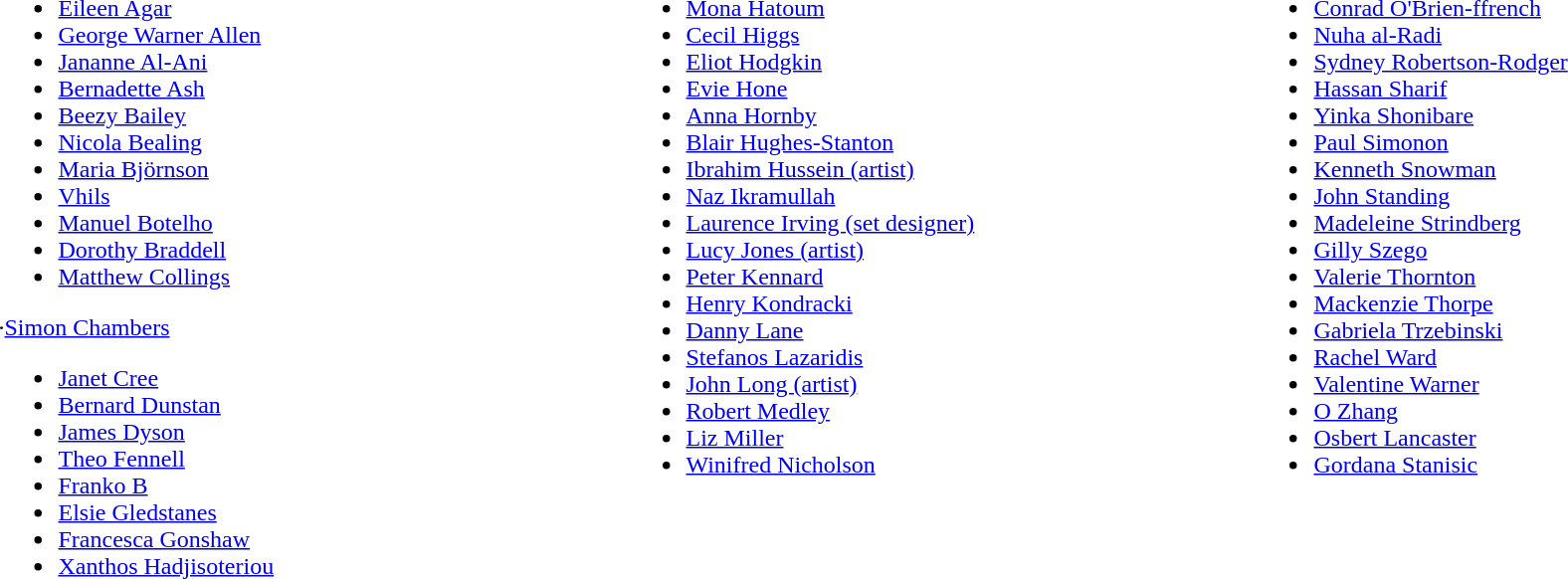<table style="width:100%;">
<tr>
<td style="width:33%; vertical-align:top;"><br><ul><li><a href='#'>Eileen Agar</a></li><li><a href='#'>George Warner Allen</a></li><li><a href='#'>Jananne Al-Ani</a></li><li><a href='#'>Bernadette Ash</a></li><li><a href='#'>Beezy Bailey</a></li><li><a href='#'>Nicola Bealing</a></li><li><a href='#'>Maria Björnson</a></li><li><a href='#'>Vhils</a></li><li><a href='#'>Manuel Botelho</a></li><li><a href='#'>Dorothy Braddell</a></li><li><a href='#'>Matthew Collings</a></li></ul>·<a href='#'>Simon Chambers</a><ul><li><a href='#'>Janet Cree</a></li><li><a href='#'>Bernard Dunstan</a></li><li><a href='#'>James Dyson</a></li><li><a href='#'>Theo Fennell</a></li><li><a href='#'>Franko B</a></li><li><a href='#'>Elsie Gledstanes</a></li><li><a href='#'>Francesca Gonshaw</a></li><li><a href='#'>Xanthos Hadjisoteriou</a></li></ul></td>
<td style="width:33%; vertical-align:top;"><br><ul><li><a href='#'>Mona Hatoum</a></li><li><a href='#'>Cecil Higgs</a></li><li><a href='#'>Eliot Hodgkin</a></li><li><a href='#'>Evie Hone</a></li><li><a href='#'>Anna Hornby</a></li><li><a href='#'>Blair Hughes-Stanton</a></li><li><a href='#'>Ibrahim Hussein (artist)</a></li><li><a href='#'>Naz Ikramullah</a></li><li><a href='#'>Laurence Irving (set designer)</a></li><li><a href='#'>Lucy Jones (artist)</a></li><li><a href='#'>Peter Kennard</a></li><li><a href='#'>Henry Kondracki</a></li><li><a href='#'>Danny Lane</a></li><li><a href='#'>Stefanos Lazaridis</a></li><li><a href='#'>John Long (artist)</a></li><li><a href='#'>Robert Medley</a></li><li><a href='#'>Liz Miller</a></li><li><a href='#'>Winifred Nicholson</a></li></ul></td>
<td style="width:33%; vertical-align:top;"><br><ul><li><a href='#'>Conrad O'Brien-ffrench</a></li><li><a href='#'>Nuha al-Radi</a></li><li><a href='#'>Sydney Robertson-Rodger</a></li><li><a href='#'>Hassan Sharif</a></li><li><a href='#'>Yinka Shonibare</a></li><li><a href='#'>Paul Simonon</a></li><li><a href='#'>Kenneth Snowman</a></li><li><a href='#'>John Standing</a></li><li><a href='#'>Madeleine Strindberg</a></li><li><a href='#'>Gilly Szego</a></li><li><a href='#'>Valerie Thornton</a></li><li><a href='#'>Mackenzie Thorpe</a></li><li><a href='#'>Gabriela Trzebinski</a></li><li><a href='#'>Rachel Ward</a></li><li><a href='#'>Valentine Warner</a></li><li><a href='#'>O Zhang</a></li><li><a href='#'>Osbert Lancaster</a></li><li><a href='#'>Gordana Stanisic</a></li></ul></td>
</tr>
</table>
